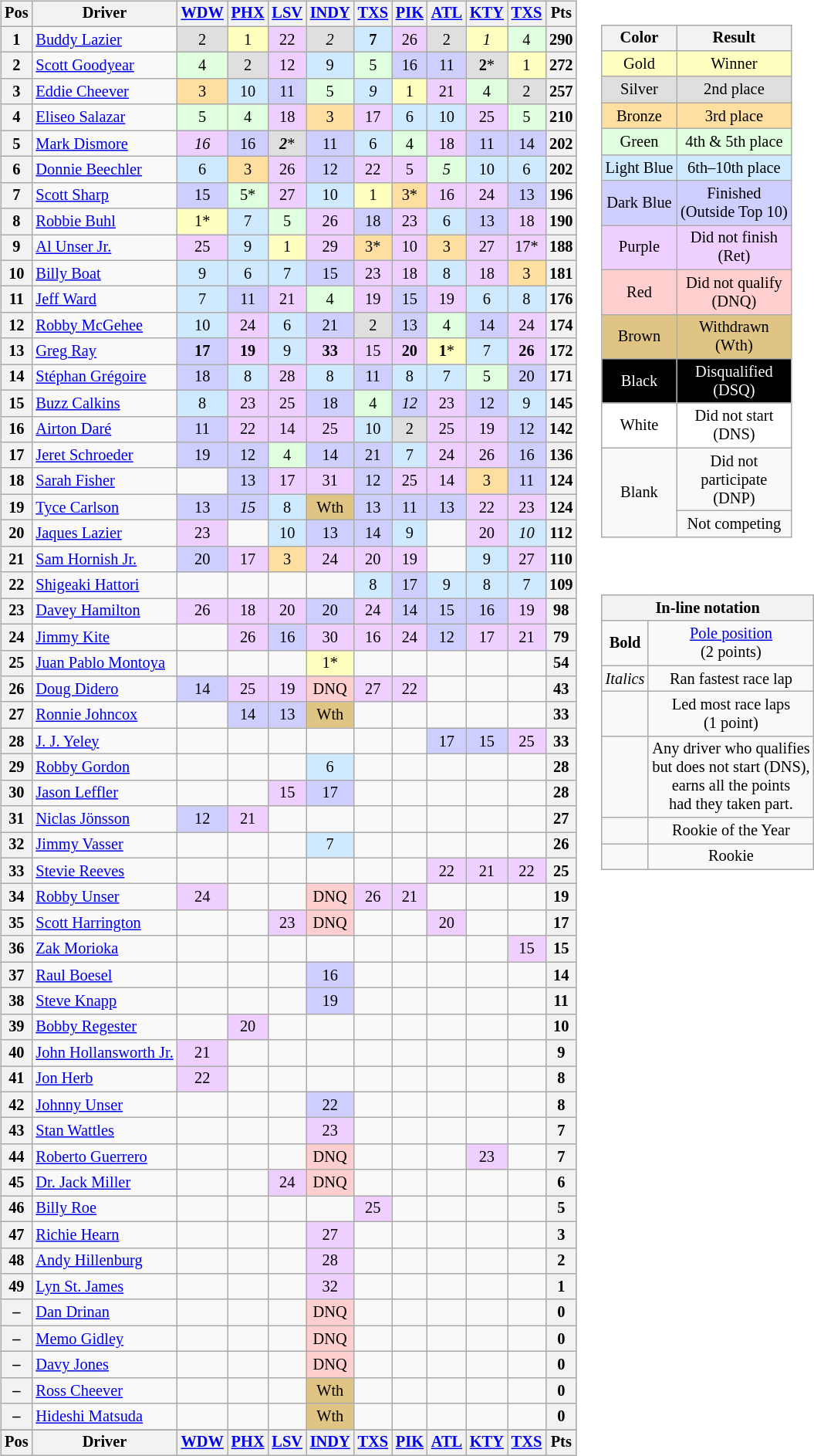<table>
<tr>
<td><br><table class="wikitable" style="font-size: 85%">
<tr valign="top">
<th valign="middle">Pos</th>
<th valign="middle">Driver</th>
<th><a href='#'>WDW</a><br></th>
<th><a href='#'>PHX</a><br></th>
<th><a href='#'>LSV</a><br></th>
<th><a href='#'>INDY</a><br></th>
<th><a href='#'>TXS</a><br></th>
<th><a href='#'>PIK</a><br></th>
<th><a href='#'>ATL</a><br></th>
<th><a href='#'>KTY</a><br></th>
<th><a href='#'>TXS</a><br></th>
<th valign="middle">Pts</th>
</tr>
<tr>
<th>1</th>
<td> <a href='#'>Buddy Lazier</a></td>
<td style="background:#DFDFDF;" align=center>2</td>
<td style="background:#FFFFBF;" align=center>1</td>
<td style="background:#EFCFFF;" align=center>22</td>
<td style="background:#DFDFDF;" align=center><em>2</em></td>
<td style="background:#CFEAFF;" align=center><strong>7</strong></td>
<td style="background:#EFCFFF;" align=center>26</td>
<td style="background:#DFDFDF;" align=center>2</td>
<td style="background:#FFFFBF;" align=center><em>1</em></td>
<td style="background:#DFFFDF;" align=center>4</td>
<th>290</th>
</tr>
<tr>
<th>2</th>
<td> <a href='#'>Scott Goodyear</a></td>
<td style="background:#DFFFDF;" align=center>4</td>
<td style="background:#DFDFDF;" align=center>2</td>
<td style="background:#EFCFFF;" align=center>12</td>
<td style="background:#CFEAFF;" align=center>9</td>
<td style="background:#DFFFDF;" align=center>5</td>
<td style="background:#CFCFFF;" align=center>16</td>
<td style="background:#CFCFFF;" align=center>11</td>
<td style="background:#DFDFDF;" align=center><strong>2</strong>*</td>
<td style="background:#FFFFBF;" align=center>1</td>
<th>272</th>
</tr>
<tr>
<th>3</th>
<td> <a href='#'>Eddie Cheever</a></td>
<td style="background:#FFDF9F;" align=center>3</td>
<td style="background:#CFEAFF;" align=center>10</td>
<td style="background:#CFCFFF;" align=center>11</td>
<td style="background:#DFFFDF;" align=center>5</td>
<td style="background:#CFEAFF;" align=center><em>9</em></td>
<td style="background:#FFFFBF;" align=center>1</td>
<td style="background:#EFCFFF;" align=center>21</td>
<td style="background:#DFFFDF;" align=center>4</td>
<td style="background:#DFDFDF;" align=center>2</td>
<th>257</th>
</tr>
<tr>
<th>4</th>
<td> <a href='#'>Eliseo Salazar</a></td>
<td style="background:#DFFFDF;" align=center>5</td>
<td style="background:#DFFFDF;" align=center>4</td>
<td style="background:#EFCFFF;" align=center>18</td>
<td style="background:#FFDF9F;" align=center>3</td>
<td style="background:#EFCFFF;" align=center>17</td>
<td style="background:#CFEAFF;" align=center>6</td>
<td style="background:#CFEAFF;" align=center>10</td>
<td style="background:#EFCFFF;" align=center>25</td>
<td style="background:#DFFFDF;" align=center>5</td>
<th>210</th>
</tr>
<tr>
<th>5</th>
<td> <a href='#'>Mark Dismore</a></td>
<td style="background:#EFCFFF;" align=center><em>16</em></td>
<td style="background:#CFCFFF;" align=center>16</td>
<td style="background:#DFDFDF;" align=center><strong><em>2</em></strong>*</td>
<td style="background:#CFCFFF;" align=center>11</td>
<td style="background:#CFEAFF;" align=center>6</td>
<td style="background:#DFFFDF;" align=center>4</td>
<td style="background:#EFCFFF;" align=center>18</td>
<td style="background:#CFCFFF;" align=center>11</td>
<td style="background:#CFCFFF;" align=center>14</td>
<th>202</th>
</tr>
<tr>
<th>6</th>
<td> <a href='#'>Donnie Beechler</a></td>
<td style="background:#CFEAFF;" align=center>6</td>
<td style="background:#FFDF9F;" align=center>3</td>
<td style="background:#EFCFFF;" align=center>26</td>
<td style="background:#CFCFFF;" align=center>12</td>
<td style="background:#EFCFFF;" align=center>22</td>
<td style="background:#EFCFFF;" align=center>5</td>
<td style="background:#DFFFDF;" align=center><em>5</em></td>
<td style="background:#CFEAFF;" align=center>10</td>
<td style="background:#CFEAFF;" align=center>6</td>
<th>202</th>
</tr>
<tr>
<th>7</th>
<td> <a href='#'>Scott Sharp</a></td>
<td style="background:#CFCFFF;" align=center>15</td>
<td style="background:#DFFFDF;" align=center>5*</td>
<td style="background:#EFCFFF;" align=center>27</td>
<td style="background:#CFEAFF;" align=center>10</td>
<td style="background:#FFFFBF;" align=center>1</td>
<td style="background:#FFDF9F;" align=center>3*</td>
<td style="background:#EFCFFF;" align=center>16</td>
<td style="background:#EFCFFF;" align=center>24</td>
<td style="background:#CFCFFF;" align=center>13</td>
<th>196</th>
</tr>
<tr>
<th>8</th>
<td> <a href='#'>Robbie Buhl</a></td>
<td style="background:#FFFFBF;" align=center>1*</td>
<td style="background:#CFEAFF;" align=center>7</td>
<td style="background:#DFFFDF;" align=center>5</td>
<td style="background:#EFCFFF;" align=center>26</td>
<td style="background:#CFCFFF;" align=center>18</td>
<td style="background:#EFCFFF;" align=center>23</td>
<td style="background:#CFEAFF;" align=center>6</td>
<td style="background:#CFCFFF;" align=center>13</td>
<td style="background:#EFCFFF;" align=center>18</td>
<th>190</th>
</tr>
<tr>
<th>9</th>
<td> <a href='#'>Al Unser Jr.</a></td>
<td style="background:#EFCFFF;" align=center>25</td>
<td style="background:#CFEAFF;" align=center>9</td>
<td style="background:#FFFFBF;" align=center>1</td>
<td style="background:#EFCFFF;" align=center>29</td>
<td style="background:#FFDF9F;" align=center>3*</td>
<td style="background:#EFCFFF;" align=center>10</td>
<td style="background:#FFDF9F;" align=center>3</td>
<td style="background:#EFCFFF;" align=center>27</td>
<td style="background:#EFCFFF;" align=center>17*</td>
<th>188</th>
</tr>
<tr>
<th>10</th>
<td> <a href='#'>Billy Boat</a></td>
<td style="background:#CFEAFF;" align=center>9</td>
<td style="background:#CFEAFF;" align=center>6</td>
<td style="background:#CFEAFF;" align=center>7</td>
<td style="background:#CFCFFF;" align=center>15</td>
<td style="background:#EFCFFF;" align=center>23</td>
<td style="background:#EFCFFF;" align=center>18</td>
<td style="background:#CFEAFF;" align=center>8</td>
<td style="background:#EFCFFF;" align=center>18</td>
<td style="background:#FFDF9F;" align=center>3</td>
<th>181</th>
</tr>
<tr>
<th>11</th>
<td> <a href='#'>Jeff Ward</a></td>
<td style="background:#CFEAFF;" align=center>7</td>
<td style="background:#CFCFFF;" align=center>11</td>
<td style="background:#EFCFFF;" align=center>21</td>
<td style="background:#DFFFDF;" align=center>4</td>
<td style="background:#EFCFFF;" align=center>19</td>
<td style="background:#CFCFFF;" align=center>15</td>
<td style="background:#EFCFFF;" align=center>19</td>
<td style="background:#CFEAFF;" align=center>6</td>
<td style="background:#CFEAFF;" align=center>8</td>
<th>176</th>
</tr>
<tr>
<th>12</th>
<td> <a href='#'>Robby McGehee</a></td>
<td style="background:#CFEAFF;" align=center>10</td>
<td style="background:#EFCFFF;" align=center>24</td>
<td style="background:#CFEAFF;" align=center>6</td>
<td style="background:#CFCFFF;" align=center>21</td>
<td style="background:#DFDFDF;" align=center>2</td>
<td style="background:#CFCFFF;" align=center>13</td>
<td style="background:#DFFFDF;" align=center>4</td>
<td style="background:#CFCFFF;" align=center>14</td>
<td style="background:#EFCFFF;" align=center>24</td>
<th>174</th>
</tr>
<tr>
<th>13</th>
<td> <a href='#'>Greg Ray</a></td>
<td style="background:#CFCFFF;" align=center><strong>17</strong></td>
<td style="background:#EFCFFF;" align=center><strong>19</strong></td>
<td style="background:#CFEAFF;" align=center>9</td>
<td style="background:#EFCFFF;" align=center><strong>33</strong></td>
<td style="background:#EFCFFF;" align=center>15</td>
<td style="background:#EFCFFF;" align=center><strong>20</strong></td>
<td style="background:#FFFFBF;" align=center><strong>1</strong>*</td>
<td style="background:#CFEAFF;" align=center>7</td>
<td style="background:#EFCFFF;" align=center><strong>26</strong></td>
<th>172</th>
</tr>
<tr>
<th>14</th>
<td> <a href='#'>Stéphan Grégoire</a></td>
<td style="background:#CFCFFF;" align=center>18</td>
<td style="background:#CFEAFF;" align=center>8</td>
<td style="background:#EFCFFF;" align=center>28</td>
<td style="background:#CFEAFF;" align=center>8</td>
<td style="background:#CFCFFF;" align=center>11</td>
<td style="background:#CFEAFF;" align=center>8</td>
<td style="background:#CFEAFF;" align=center>7</td>
<td style="background:#DFFFDF;" align=center>5</td>
<td style="background:#CFCFFF;" align=center>20</td>
<th>171</th>
</tr>
<tr>
<th>15</th>
<td> <a href='#'>Buzz Calkins</a></td>
<td style="background:#CFEAFF;" align=center>8</td>
<td style="background:#EFCFFF;" align=center>23</td>
<td style="background:#EFCFFF;" align=center>25</td>
<td style="background:#CFCFFF;" align=center>18</td>
<td style="background:#DFFFDF;" align=center>4</td>
<td style="background:#CFCFFF;" align=center><em>12</em></td>
<td style="background:#EFCFFF;" align=center>23</td>
<td style="background:#CFCFFF;" align=center>12</td>
<td style="background:#CFEAFF;" align=center>9</td>
<th>145</th>
</tr>
<tr>
<th>16</th>
<td> <a href='#'>Airton Daré</a> </td>
<td style="background:#CFCFFF;" align=center>11</td>
<td style="background:#EFCFFF;" align=center>22</td>
<td style="background:#EFCFFF;" align=center>14</td>
<td style="background:#EFCFFF;" align=center>25</td>
<td style="background:#CFEAFF;" align=center>10</td>
<td style="background:#DFDFDF;" align=center>2</td>
<td style="background:#EFCFFF;" align=center>25</td>
<td style="background:#EFCFFF;" align=center>19</td>
<td style="background:#CFCFFF;" align=center>12</td>
<th>142</th>
</tr>
<tr>
<th>17</th>
<td> <a href='#'>Jeret Schroeder</a> </td>
<td style="background:#CFCFFF;" align=center>19</td>
<td style="background:#CFCFFF;" align=center>12</td>
<td style="background:#DFFFDF;" align=center>4</td>
<td style="background:#CFCFFF;" align=center>14</td>
<td style="background:#CFCFFF;" align=center>21</td>
<td style="background:#CFEAFF;" align=center>7</td>
<td style="background:#EFCFFF;" align=center>24</td>
<td style="background:#EFCFFF;" align=center>26</td>
<td style="background:#CFCFFF;" align=center>16</td>
<th>136</th>
</tr>
<tr>
<th>18</th>
<td> <a href='#'>Sarah Fisher</a> </td>
<td></td>
<td style="background:#CFCFFF;" align=center>13</td>
<td style="background:#EFCFFF;" align=center>17</td>
<td style="background:#EFCFFF;" align=center>31</td>
<td style="background:#CFCFFF;" align=center>12</td>
<td style="background:#EFCFFF;" align=center>25</td>
<td style="background:#EFCFFF;" align=center>14</td>
<td style="background:#FFDF9F;" align=center>3</td>
<td style="background:#CFCFFF;" align=center>11</td>
<th>124</th>
</tr>
<tr>
<th>19</th>
<td> <a href='#'>Tyce Carlson</a></td>
<td style="background:#CFCFFF;" align=center>13</td>
<td style="background:#CFCFFF;" align=center><em>15</em></td>
<td style="background:#CFEAFF;" align=center>8</td>
<td style="background:#DFC484;" align=center>Wth</td>
<td style="background:#CFCFFF;" align=center>13</td>
<td style="background:#CFCFFF;" align=center>11</td>
<td style="background:#CFCFFF;" align=center>13</td>
<td style="background:#EFCFFF;" align=center>22</td>
<td style="background:#EFCFFF;" align=center>23</td>
<th>124</th>
</tr>
<tr>
<th>20</th>
<td> <a href='#'>Jaques Lazier</a></td>
<td style="background:#EFCFFF;" align=center>23</td>
<td></td>
<td style="background:#CFEAFF;" align=center>10</td>
<td style="background:#CFCFFF;" align=center>13</td>
<td style="background:#CFCFFF;" align=center>14</td>
<td style="background:#CFEAFF;" align=center>9</td>
<td></td>
<td style="background:#EFCFFF;" align=center>20</td>
<td style="background:#CFEAFF;" align=center><em>10</em></td>
<th>112</th>
</tr>
<tr>
<th>21</th>
<td> <a href='#'>Sam Hornish Jr.</a> </td>
<td style="background:#CFCFFF;" align=center>20</td>
<td style="background:#EFCFFF;" align=center>17</td>
<td style="background:#FFDF9F;" align=center>3</td>
<td style="background:#EFCFFF;" align=center>24</td>
<td style="background:#EFCFFF;" align=center>20</td>
<td style="background:#EFCFFF;" align=center>19</td>
<td></td>
<td style="background:#CFEAFF;" align=center>9</td>
<td style="background:#EFCFFF;" align=center>27</td>
<th>110</th>
</tr>
<tr>
<th>22</th>
<td> <a href='#'>Shigeaki Hattori</a> </td>
<td></td>
<td></td>
<td></td>
<td align=center></td>
<td style="background:#CFEAFF;" align=center>8</td>
<td style="background:#CFCFFF;" align=center>17</td>
<td style="background:#CFEAFF;" align=center>9</td>
<td style="background:#CFEAFF;" align=center>8</td>
<td style="background:#CFEAFF;" align=center>7</td>
<th>109</th>
</tr>
<tr>
<th>23</th>
<td> <a href='#'>Davey Hamilton</a></td>
<td style="background:#EFCFFF;" align=center>26</td>
<td style="background:#EFCFFF;" align=center>18</td>
<td style="background:#EFCFFF;" align=center>20</td>
<td style="background:#CFCFFF;" align=center>20</td>
<td style="background:#EFCFFF;" align=center>24</td>
<td style="background:#CFCFFF;" align=center>14</td>
<td style="background:#CFCFFF;" align=center>15</td>
<td style="background:#CFCFFF;" align=center>16</td>
<td style="background:#EFCFFF;" align=center>19</td>
<th>98</th>
</tr>
<tr>
<th>24</th>
<td> <a href='#'>Jimmy Kite</a></td>
<td></td>
<td style="background:#EFCFFF;" align=center>26</td>
<td style="background:#CFCFFF;" align=center>16</td>
<td style="background:#EFCFFF;" align=center>30</td>
<td style="background:#EFCFFF;" align=center>16</td>
<td style="background:#EFCFFF;" align=center>24</td>
<td style="background:#CFCFFF;" align=center>12</td>
<td style="background:#EFCFFF;" align=center>17</td>
<td style="background:#EFCFFF;" align=center>21</td>
<th>79</th>
</tr>
<tr>
<th>25</th>
<td> <a href='#'>Juan Pablo Montoya</a></td>
<td></td>
<td></td>
<td></td>
<td style="background:#FFFFBF;" align=center>1*</td>
<td></td>
<td></td>
<td></td>
<td></td>
<td></td>
<th>54</th>
</tr>
<tr>
<th>26</th>
<td> <a href='#'>Doug Didero</a> </td>
<td style="background:#CFCFFF;" align=center>14</td>
<td style="background:#EFCFFF;" align=center>25</td>
<td style="background:#EFCFFF;" align=center>19</td>
<td style="background:#FFCFCF;" align=center>DNQ</td>
<td style="background:#EFCFFF;" align=center>27</td>
<td style="background:#EFCFFF;" align=center>22</td>
<td></td>
<td></td>
<td></td>
<th>43</th>
</tr>
<tr>
<th>27</th>
<td> <a href='#'>Ronnie Johncox</a></td>
<td></td>
<td style="background:#CFCFFF;" align=center>14</td>
<td style="background:#CFCFFF;" align=center>13</td>
<td style="background:#DFC484;" align=center>Wth</td>
<td></td>
<td></td>
<td></td>
<td></td>
<td></td>
<th>33</th>
</tr>
<tr>
<th>28</th>
<td> <a href='#'>J. J. Yeley</a></td>
<td></td>
<td></td>
<td></td>
<td></td>
<td></td>
<td></td>
<td style="background:#CFCFFF;" align=center>17</td>
<td style="background:#CFCFFF;" align=center>15</td>
<td style="background:#EFCFFF;" align=center>25</td>
<th>33</th>
</tr>
<tr>
<th>29</th>
<td> <a href='#'>Robby Gordon</a></td>
<td></td>
<td></td>
<td></td>
<td style="background:#CFEAFF;" align=center>6</td>
<td></td>
<td></td>
<td></td>
<td></td>
<td></td>
<th>28</th>
</tr>
<tr>
<th>30</th>
<td> <a href='#'>Jason Leffler</a> </td>
<td></td>
<td></td>
<td style="background:#EFCFFF;" align=center>15</td>
<td style="background:#CFCFFF;" align=center>17</td>
<td></td>
<td></td>
<td></td>
<td></td>
<td></td>
<th>28</th>
</tr>
<tr>
<th>31</th>
<td> <a href='#'>Niclas Jönsson</a> </td>
<td style="background:#CFCFFF;" align=center>12</td>
<td style="background:#EFCFFF;" align=center>21</td>
<td></td>
<td></td>
<td></td>
<td></td>
<td></td>
<td></td>
<td></td>
<th>27</th>
</tr>
<tr>
<th>32</th>
<td> <a href='#'>Jimmy Vasser</a></td>
<td></td>
<td></td>
<td></td>
<td style="background:#CFEAFF;" align=center>7</td>
<td></td>
<td></td>
<td></td>
<td></td>
<td></td>
<th>26</th>
</tr>
<tr>
<th>33</th>
<td> <a href='#'>Stevie Reeves</a> </td>
<td></td>
<td></td>
<td></td>
<td></td>
<td></td>
<td></td>
<td style="background:#EFCFFF;" align=center>22</td>
<td style="background:#EFCFFF;" align=center>21</td>
<td style="background:#EFCFFF;" align=center>22</td>
<th>25</th>
</tr>
<tr>
<th>34</th>
<td> <a href='#'>Robby Unser</a></td>
<td style="background:#EFCFFF;" align=center>24</td>
<td></td>
<td></td>
<td style="background:#FFCFCF;" align=center>DNQ</td>
<td style="background:#EFCFFF;" align=center>26</td>
<td style="background:#EFCFFF;" align=center>21</td>
<td></td>
<td></td>
<td></td>
<th>19</th>
</tr>
<tr>
<th>35</th>
<td> <a href='#'>Scott Harrington</a></td>
<td></td>
<td></td>
<td style="background:#EFCFFF;" align=center>23</td>
<td style="background:#FFCFCF;" align=center>DNQ</td>
<td></td>
<td></td>
<td style="background:#EFCFFF;" align=center>20</td>
<td></td>
<td></td>
<th>17</th>
</tr>
<tr>
<th>36</th>
<td> <a href='#'>Zak Morioka</a> </td>
<td></td>
<td></td>
<td></td>
<td></td>
<td></td>
<td></td>
<td></td>
<td></td>
<td style="background:#EFCFFF;" align=center>15</td>
<th>15</th>
</tr>
<tr>
<th>37</th>
<td> <a href='#'>Raul Boesel</a></td>
<td></td>
<td></td>
<td></td>
<td style="background:#CFCFFF;" align=center>16</td>
<td></td>
<td></td>
<td></td>
<td></td>
<td></td>
<th>14</th>
</tr>
<tr>
<th>38</th>
<td> <a href='#'>Steve Knapp</a></td>
<td></td>
<td></td>
<td></td>
<td style="background:#CFCFFF;" align=center>19</td>
<td></td>
<td></td>
<td></td>
<td></td>
<td></td>
<th>11</th>
</tr>
<tr>
<th>39</th>
<td> <a href='#'>Bobby Regester</a> </td>
<td></td>
<td style="background:#EFCFFF;" align=center>20</td>
<td></td>
<td></td>
<td></td>
<td></td>
<td></td>
<td></td>
<td></td>
<th>10</th>
</tr>
<tr>
<th>40</th>
<td> <a href='#'>John Hollansworth Jr.</a></td>
<td style="background:#EFCFFF;" align=center>21</td>
<td></td>
<td></td>
<td></td>
<td></td>
<td></td>
<td></td>
<td></td>
<td></td>
<th>9</th>
</tr>
<tr>
<th>41</th>
<td> <a href='#'>Jon Herb</a> </td>
<td style="background:#EFCFFF;" align=center>22</td>
<td></td>
<td></td>
<td></td>
<td></td>
<td></td>
<td></td>
<td></td>
<td></td>
<th>8</th>
</tr>
<tr>
<th>42</th>
<td> <a href='#'>Johnny Unser</a></td>
<td></td>
<td></td>
<td></td>
<td style="background:#CFCFFF;" align=center>22</td>
<td></td>
<td></td>
<td></td>
<td></td>
<td></td>
<th>8</th>
</tr>
<tr>
<th>43</th>
<td> <a href='#'>Stan Wattles</a></td>
<td></td>
<td></td>
<td></td>
<td style="background:#EFCFFF;" align=center>23</td>
<td align=center></td>
<td></td>
<td></td>
<td></td>
<td></td>
<th>7</th>
</tr>
<tr>
<th>44</th>
<td> <a href='#'>Roberto Guerrero</a></td>
<td></td>
<td></td>
<td></td>
<td style="background:#FFCFCF;" align=center>DNQ</td>
<td></td>
<td></td>
<td></td>
<td style="background:#EFCFFF;" align=center>23</td>
<td></td>
<th>7</th>
</tr>
<tr>
<th>45</th>
<td> <a href='#'>Dr. Jack Miller</a></td>
<td></td>
<td></td>
<td style="background:#EFCFFF;" align=center>24</td>
<td style="background:#FFCFCF;" align=center>DNQ</td>
<td></td>
<td></td>
<td></td>
<td></td>
<td></td>
<th>6</th>
</tr>
<tr>
<th>46</th>
<td> <a href='#'>Billy Roe</a></td>
<td></td>
<td></td>
<td></td>
<td></td>
<td style="background:#EFCFFF;" align=center>25</td>
<td align=center></td>
<td></td>
<td></td>
<td></td>
<th>5</th>
</tr>
<tr>
<th>47</th>
<td> <a href='#'>Richie Hearn</a></td>
<td></td>
<td></td>
<td></td>
<td style="background:#EFCFFF;" align=center>27</td>
<td></td>
<td></td>
<td></td>
<td></td>
<td></td>
<th>3</th>
</tr>
<tr>
<th>48</th>
<td> <a href='#'>Andy Hillenburg</a> </td>
<td></td>
<td></td>
<td></td>
<td style="background:#EFCFFF;" align=center>28</td>
<td></td>
<td></td>
<td></td>
<td></td>
<td></td>
<th>2</th>
</tr>
<tr>
<th>49</th>
<td> <a href='#'>Lyn St. James</a></td>
<td></td>
<td></td>
<td></td>
<td style="background:#EFCFFF;" align=center>32</td>
<td></td>
<td></td>
<td></td>
<td></td>
<td></td>
<th>1</th>
</tr>
<tr>
<th>–</th>
<td> <a href='#'>Dan Drinan</a></td>
<td></td>
<td></td>
<td></td>
<td style="background:#FFCFCF;" align="center">DNQ</td>
<td></td>
<td></td>
<td></td>
<td></td>
<td></td>
<th>0</th>
</tr>
<tr>
<th>–</th>
<td> <a href='#'>Memo Gidley</a></td>
<td></td>
<td></td>
<td></td>
<td style="background:#FFCFCF;" align="center">DNQ</td>
<td></td>
<td></td>
<td></td>
<td></td>
<td></td>
<th>0</th>
</tr>
<tr>
<th>–</th>
<td> <a href='#'>Davy Jones</a></td>
<td></td>
<td></td>
<td></td>
<td style="background:#FFCFCF;" align="center">DNQ</td>
<td></td>
<td></td>
<td></td>
<td></td>
<td></td>
<th>0</th>
</tr>
<tr>
<th>–</th>
<td> <a href='#'>Ross Cheever</a></td>
<td></td>
<td></td>
<td></td>
<td style="background:#DFC484;" align=center>Wth</td>
<td></td>
<td></td>
<td></td>
<td></td>
<td></td>
<th>0</th>
</tr>
<tr>
<th>–</th>
<td> <a href='#'>Hideshi Matsuda</a></td>
<td></td>
<td></td>
<td></td>
<td style="background:#DFC484;" align=center>Wth</td>
<td></td>
<td></td>
<td></td>
<td></td>
<td></td>
<th>0</th>
</tr>
<tr>
</tr>
<tr valign="top">
<th valign="middle">Pos</th>
<th valign="middle">Driver</th>
<th><a href='#'>WDW</a><br></th>
<th><a href='#'>PHX</a><br></th>
<th><a href='#'>LSV</a><br></th>
<th><a href='#'>INDY</a><br></th>
<th><a href='#'>TXS</a><br></th>
<th><a href='#'>PIK</a><br></th>
<th><a href='#'>ATL</a><br></th>
<th><a href='#'>KTY</a><br></th>
<th><a href='#'>TXS</a><br></th>
<th valign="middle">Pts</th>
</tr>
</table>
</td>
<td valign="top"><br><table>
<tr>
<td><br><table style="margin-right:0; font-size:85%; text-align:center;" class="wikitable">
<tr>
<th>Color</th>
<th>Result</th>
</tr>
<tr style="background:#FFFFBF;">
<td>Gold</td>
<td>Winner</td>
</tr>
<tr style="background:#DFDFDF;">
<td>Silver</td>
<td>2nd place</td>
</tr>
<tr style="background:#FFDF9F;">
<td>Bronze</td>
<td>3rd place</td>
</tr>
<tr style="background:#DFFFDF;">
<td>Green</td>
<td>4th & 5th place</td>
</tr>
<tr style="background:#CFEAFF;">
<td>Light Blue</td>
<td>6th–10th place</td>
</tr>
<tr style="background:#CFCFFF;">
<td>Dark Blue</td>
<td>Finished<br>(Outside Top 10)</td>
</tr>
<tr style="background:#EFCFFF;">
<td>Purple</td>
<td>Did not finish<br>(Ret)</td>
</tr>
<tr style="background:#FFCFCF;">
<td>Red</td>
<td>Did not qualify<br>(DNQ)</td>
</tr>
<tr style="background:#DFC484;">
<td>Brown</td>
<td>Withdrawn<br>(Wth)</td>
</tr>
<tr style="background:#000000; color:white">
<td>Black</td>
<td>Disqualified<br>(DSQ)</td>
</tr>
<tr style="background:#FFFFFF;">
<td rowspan="1">White</td>
<td>Did not start<br>(DNS)</td>
</tr>
<tr>
<td rowspan=2>Blank</td>
<td>Did not<br>participate<br>(DNP)</td>
</tr>
<tr>
<td>Not competing</td>
</tr>
</table>
</td>
</tr>
<tr>
<td><br><table style="margin-right:0; font-size:85%; text-align:center;" class="wikitable">
<tr>
<th align=center colspan=2><strong>In-line notation</strong></th>
</tr>
<tr>
<td align=center><strong>Bold</strong></td>
<td align=center><a href='#'>Pole position</a><br>(2 points)</td>
</tr>
<tr>
<td align=center><em>Italics</em></td>
<td align=center>Ran fastest race lap</td>
</tr>
<tr>
<td align=center></td>
<td align=center>Led most race laps<br>(1 point)</td>
</tr>
<tr>
<td align=center></td>
<td align=center>Any driver who qualifies<br>but does not start (DNS),<br>earns all the points<br>had they taken part.</td>
</tr>
<tr>
<td style="text-align:center"></td>
<td align=center>Rookie of the Year</td>
</tr>
<tr>
<td style="text-align:center"></td>
<td align=center>Rookie</td>
</tr>
</table>
</td>
</tr>
</table>
</td>
</tr>
</table>
